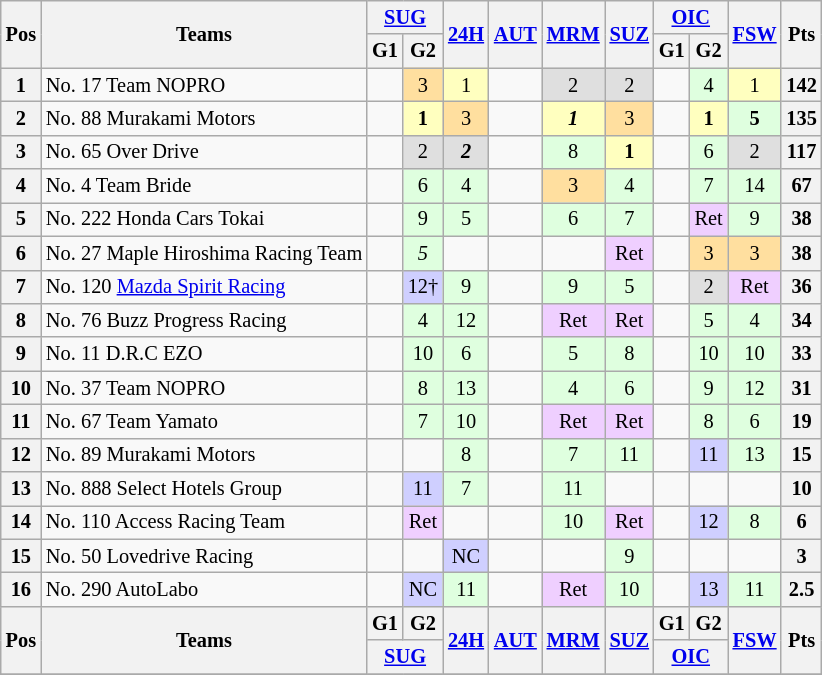<table class="wikitable" style="font-size:85%; text-align:center">
<tr>
<th rowspan=2>Pos</th>
<th rowspan=2>Teams</th>
<th colspan=2><a href='#'>SUG</a></th>
<th rowspan=2><a href='#'>24H</a></th>
<th rowspan=2><a href='#'>AUT</a></th>
<th rowspan=2><a href='#'>MRM</a></th>
<th rowspan=2><a href='#'>SUZ</a></th>
<th colspan=2><a href='#'>OIC</a></th>
<th rowspan=2><a href='#'>FSW</a></th>
<th rowspan=2>Pts</th>
</tr>
<tr>
<th>G1</th>
<th>G2</th>
<th>G1</th>
<th>G2</th>
</tr>
<tr>
<th>1</th>
<td align="left"> No. 17 Team NOPRO</td>
<td></td>
<td style="background:#ffdf9f;">3</td>
<td style="background:#ffffbf;">1</td>
<td></td>
<td style="background:#dfdfdf;">2</td>
<td style="background:#dfdfdf;">2</td>
<td></td>
<td style="background:#dfffdf;">4</td>
<td style="background:#ffffbf;">1</td>
<th>142</th>
</tr>
<tr>
<th>2</th>
<td align="left"> No. 88 Murakami Motors</td>
<td></td>
<td style="background:#ffffbf;"><strong>1</strong></td>
<td style="background:#ffdf9f;">3</td>
<td></td>
<td style="background:#ffffbf;"><strong><em>1</em></strong></td>
<td style="background:#ffdf9f;">3</td>
<td></td>
<td style="background:#ffffbf;"><strong>1</strong></td>
<td style="background:#dfffdf;"><strong>5</strong></td>
<th>135</th>
</tr>
<tr>
<th>3</th>
<td align="left"> No. 65 Over Drive</td>
<td></td>
<td style="background:#dfdfdf;">2</td>
<td style="background:#dfdfdf;"><strong><em>2</em></strong></td>
<td></td>
<td style="background:#dfffdf;">8</td>
<td style="background:#ffffbf;"><strong>1</strong></td>
<td></td>
<td style="background:#dfffdf;">6</td>
<td style="background:#dfdfdf;">2</td>
<th>117</th>
</tr>
<tr>
<th>4</th>
<td align="left"> No. 4 Team Bride</td>
<td></td>
<td style="background:#dfffdf;">6</td>
<td style="background:#dfffdf;">4</td>
<td></td>
<td style="background:#ffdf9f;">3</td>
<td style="background:#dfffdf;">4</td>
<td></td>
<td style="background:#dfffdf;">7</td>
<td style="background:#dfffdf;">14</td>
<th>67</th>
</tr>
<tr>
<th>5</th>
<td align="left"> No. 222 Honda Cars Tokai</td>
<td></td>
<td style="background:#dfffdf;">9</td>
<td style="background:#dfffdf;">5</td>
<td></td>
<td style="background:#dfffdf;">6</td>
<td style="background:#dfffdf;">7</td>
<td></td>
<td style="background:#efcfff;">Ret</td>
<td style="background:#dfffdf;">9</td>
<th>38</th>
</tr>
<tr>
<th>6</th>
<td align="left"> No. 27 Maple Hiroshima Racing Team</td>
<td></td>
<td style="background:#dfffdf;"><em>5</em></td>
<td></td>
<td></td>
<td></td>
<td style="background:#efcfff;">Ret</td>
<td></td>
<td style="background:#ffdf9f;">3</td>
<td style="background:#ffdf9f;">3</td>
<th>38</th>
</tr>
<tr>
<th>7</th>
<td align="left"> No. 120 <a href='#'>Mazda Spirit Racing</a></td>
<td></td>
<td style="background:#cfcfff;">12†</td>
<td style="background:#dfffdf;">9</td>
<td></td>
<td style="background:#dfffdf;">9</td>
<td style="background:#dfffdf;">5</td>
<td></td>
<td style="background:#dfdfdf;">2</td>
<td style="background:#efcfff;">Ret</td>
<th>36</th>
</tr>
<tr>
<th>8</th>
<td align="left"> No. 76 Buzz Progress Racing</td>
<td></td>
<td style="background:#dfffdf;">4</td>
<td style="background:#dfffdf;">12</td>
<td></td>
<td style="background:#efcfff;">Ret</td>
<td style="background:#efcfff;">Ret</td>
<td></td>
<td style="background:#dfffdf;">5</td>
<td style="background:#dfffdf;">4</td>
<th>34</th>
</tr>
<tr>
<th>9</th>
<td align="left"> No. 11 D.R.C EZO</td>
<td></td>
<td style="background:#dfffdf;">10</td>
<td style="background:#dfffdf;">6</td>
<td></td>
<td style="background:#dfffdf;">5</td>
<td style="background:#dfffdf;">8</td>
<td></td>
<td style="background:#dfffdf;">10</td>
<td style="background:#dfffdf;">10</td>
<th>33</th>
</tr>
<tr>
<th>10</th>
<td align="left"> No. 37 Team NOPRO</td>
<td></td>
<td style="background:#dfffdf;">8</td>
<td style="background:#dfffdf;">13</td>
<td></td>
<td style="background:#dfffdf;">4</td>
<td style="background:#dfffdf;">6</td>
<td></td>
<td style="background:#dfffdf;">9</td>
<td style="background:#dfffdf;">12</td>
<th>31</th>
</tr>
<tr>
<th>11</th>
<td align="left"> No. 67 Team Yamato</td>
<td></td>
<td style="background:#dfffdf;">7</td>
<td style="background:#dfffdf;">10</td>
<td></td>
<td style="background:#efcfff;">Ret</td>
<td style="background:#efcfff;">Ret</td>
<td></td>
<td style="background:#dfffdf;">8</td>
<td style="background:#dfffdf;">6</td>
<th>19</th>
</tr>
<tr>
<th>12</th>
<td align="left"> No. 89 Murakami Motors</td>
<td></td>
<td></td>
<td style="background:#dfffdf;">8</td>
<td></td>
<td style="background:#dfffdf;">7</td>
<td style="background:#dfffdf;">11</td>
<td></td>
<td style="background:#cfcfff;">11</td>
<td style="background:#dfffdf;">13</td>
<th>15</th>
</tr>
<tr>
<th>13</th>
<td align="left"> No. 888 Select Hotels Group</td>
<td></td>
<td style="background:#cfcfff;">11</td>
<td style="background:#dfffdf;">7</td>
<td></td>
<td style="background:#dfffdf;">11</td>
<td></td>
<td></td>
<td></td>
<td></td>
<th>10</th>
</tr>
<tr>
<th>14</th>
<td align="left"> No. 110 Access Racing Team</td>
<td></td>
<td style="background:#efcfff;">Ret</td>
<td></td>
<td></td>
<td style="background:#dfffdf;">10</td>
<td style="background:#efcfff;">Ret</td>
<td></td>
<td style="background:#cfcfff;">12</td>
<td style="background:#dfffdf;">8</td>
<th>6</th>
</tr>
<tr>
<th>15</th>
<td align="left"> No. 50 Lovedrive Racing</td>
<td></td>
<td></td>
<td style="background:#cfcfff;">NC</td>
<td></td>
<td></td>
<td style="background:#dfffdf;">9</td>
<td></td>
<td></td>
<td></td>
<th>3</th>
</tr>
<tr>
<th>16</th>
<td align="left"> No. 290 AutoLabo</td>
<td></td>
<td style="background:#cfcfff;">NC</td>
<td style="background:#dfffdf;">11</td>
<td></td>
<td style="background:#efcfff;">Ret</td>
<td style="background:#dfffdf;">10</td>
<td></td>
<td style="background:#cfcfff;">13</td>
<td style="background:#dfffdf;">11</td>
<th>2.5</th>
</tr>
<tr>
<th rowspan=2>Pos</th>
<th rowspan=2>Teams</th>
<th>G1</th>
<th>G2</th>
<th rowspan=2><a href='#'>24H</a></th>
<th rowspan=2><a href='#'>AUT</a></th>
<th rowspan=2><a href='#'>MRM</a></th>
<th rowspan=2><a href='#'>SUZ</a></th>
<th>G1</th>
<th>G2</th>
<th rowspan=2><a href='#'>FSW</a></th>
<th rowspan=2>Pts</th>
</tr>
<tr>
<th colspan=2><a href='#'>SUG</a></th>
<th colspan=2><a href='#'>OIC</a></th>
</tr>
<tr>
</tr>
</table>
